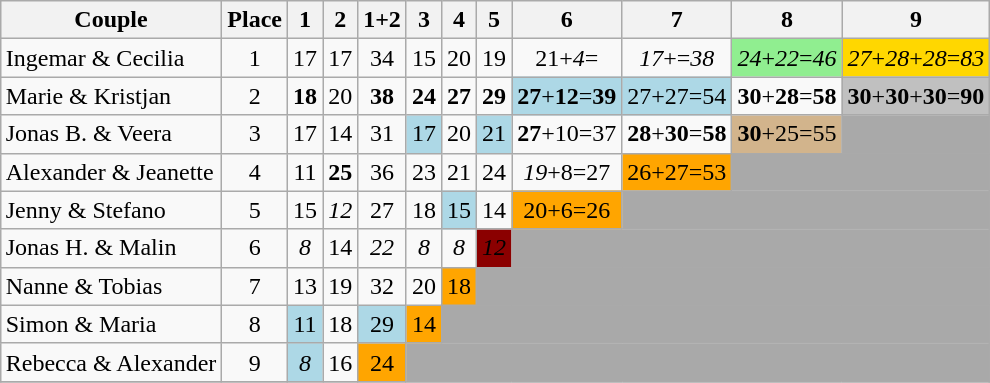<table class="wikitable sortable" style="margin:auto;text-align:center;">
<tr>
<th>Couple</th>
<th>Place</th>
<th>1</th>
<th>2</th>
<th>1+2</th>
<th>3</th>
<th>4</th>
<th>5</th>
<th>6</th>
<th>7</th>
<th>8</th>
<th>9</th>
</tr>
<tr>
<td style="text-align:left;">Ingemar & Cecilia</td>
<td>1</td>
<td>17</td>
<td>17</td>
<td>34</td>
<td>15</td>
<td>20</td>
<td>19</td>
<td>21+<span><em>4</em></span>=</td>
<td><span><em>17</em></span>+=<span><em>38</em></span></td>
<td bgcolor="lightgreen"><span><em>24</em></span>+<span><em>22</em></span>=<span><em>46</em></span></td>
<td bgcolor="gold"><span><em>27</em></span>+<span><em>28</em></span>+<span><em>28</em></span>=<span><em>83</em></span></td>
</tr>
<tr>
<td style="text-align:left;">Marie & Kristjan</td>
<td>2</td>
<td><span><strong>18</strong></span></td>
<td>20</td>
<td><span><strong>38</strong></span></td>
<td><span><strong>24</strong></span></td>
<td><span><strong>27</strong></span></td>
<td><span><strong>29</strong></span></td>
<td bgcolor="lightblue"><span><strong>27</strong></span>+<span><strong>12</strong></span>=<span><strong>39</strong></span></td>
<td bgcolor="lightblue">27+27=54</td>
<td><span><strong>30</strong></span>+<span><strong>28</strong></span>=<span><strong>58</strong></span></td>
<td bgcolor="silver"><span><strong>30</strong></span>+<span><strong>30</strong></span>+<span><strong>30</strong></span>=<span><strong>90</strong></span></td>
</tr>
<tr>
<td style="text-align:left;">Jonas B. & Veera</td>
<td>3</td>
<td>17</td>
<td>14</td>
<td>31</td>
<td bgcolor="lightblue">17</td>
<td>20</td>
<td bgcolor="lightblue">21</td>
<td><span><strong>27</strong></span>+10=37</td>
<td><span><strong>28</strong></span>+<span><strong>30</strong></span>=<span><strong>58</strong></span></td>
<td bgcolor="tan"><span><strong>30</strong></span>+25=55</td>
<td bgcolor="darkgray" colspan="20"></td>
</tr>
<tr>
<td style="text-align:left;">Alexander & Jeanette</td>
<td>4</td>
<td>11</td>
<td><span><strong>25</strong></span></td>
<td>36</td>
<td>23</td>
<td>21</td>
<td>24</td>
<td><span><em>19</em></span>+8=27</td>
<td bgcolor="orange">26+27=53</td>
<td bgcolor="darkgray" colspan="20"></td>
</tr>
<tr>
<td style="text-align:left;">Jenny & Stefano</td>
<td>5</td>
<td>15</td>
<td><span><em>12</em></span></td>
<td>27</td>
<td>18</td>
<td bgcolor="lightblue">15</td>
<td>14</td>
<td bgcolor="orange">20+6=26</td>
<td bgcolor="darkgray" colspan="20"></td>
</tr>
<tr>
<td style="text-align:left;">Jonas H. & Malin</td>
<td>6</td>
<td><span><em>8</em></span></td>
<td>14</td>
<td><span><em>22</em></span></td>
<td><span><em>8</em></span></td>
<td><span><em>8</em></span></td>
<td bgcolor="darkred"><span><em>12</em></span></td>
<td bgcolor="darkgray" colspan="20"></td>
</tr>
<tr>
<td style="text-align:left;">Nanne & Tobias</td>
<td>7</td>
<td>13</td>
<td>19</td>
<td>32</td>
<td>20</td>
<td bgcolor="orange">18</td>
<td bgcolor="darkgray" colspan="20"></td>
</tr>
<tr>
<td style="text-align:left;">Simon & Maria</td>
<td>8</td>
<td bgcolor="lightblue">11</td>
<td>18</td>
<td bgcolor="lightblue">29</td>
<td bgcolor="orange">14</td>
<td bgcolor="darkgray" colspan="20"></td>
</tr>
<tr>
<td style="text-align:left;">Rebecca & Alexander</td>
<td>9</td>
<td bgcolor="lightblue"><span><em>8</em></span></td>
<td>16</td>
<td bgcolor="orange">24</td>
<td bgcolor="darkgray" colspan="20"></td>
</tr>
<tr>
</tr>
</table>
